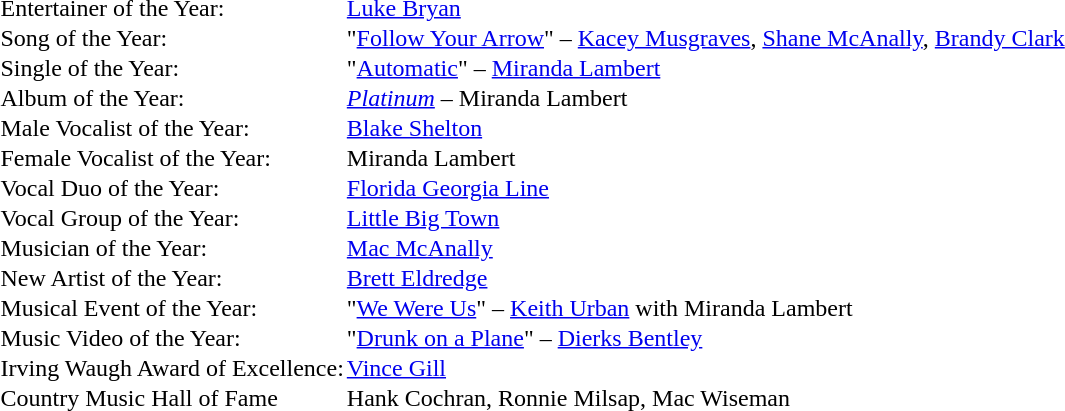<table cellspacing="0" border="0" cellpadding="1">
<tr>
<td>Entertainer of the Year:</td>
<td><a href='#'>Luke Bryan</a></td>
</tr>
<tr>
<td>Song of the Year:</td>
<td>"<a href='#'>Follow Your Arrow</a>" – <a href='#'>Kacey Musgraves</a>, <a href='#'>Shane McAnally</a>, <a href='#'>Brandy Clark</a></td>
</tr>
<tr>
<td>Single of the Year:</td>
<td>"<a href='#'>Automatic</a>" –  <a href='#'>Miranda Lambert</a></td>
</tr>
<tr>
<td>Album of the Year:</td>
<td><em><a href='#'>Platinum</a></em> – Miranda Lambert</td>
</tr>
<tr>
<td>Male Vocalist of the Year:</td>
<td><a href='#'>Blake Shelton</a></td>
</tr>
<tr>
<td>Female Vocalist of the Year:</td>
<td>Miranda Lambert</td>
</tr>
<tr>
<td>Vocal Duo of the Year:</td>
<td><a href='#'>Florida Georgia Line</a></td>
</tr>
<tr>
<td>Vocal Group of the Year:</td>
<td><a href='#'>Little Big Town</a></td>
</tr>
<tr>
<td>Musician of the Year:</td>
<td><a href='#'>Mac McAnally</a></td>
</tr>
<tr>
<td>New Artist of the Year:</td>
<td><a href='#'>Brett Eldredge</a></td>
</tr>
<tr>
<td>Musical Event of the Year:</td>
<td>"<a href='#'>We Were Us</a>" – <a href='#'>Keith Urban</a> with Miranda Lambert</td>
</tr>
<tr>
<td>Music Video of the Year:</td>
<td>"<a href='#'>Drunk on a Plane</a>" – <a href='#'>Dierks Bentley</a></td>
</tr>
<tr>
<td>Irving Waugh Award of Excellence:</td>
<td><a href='#'>Vince Gill</a></td>
</tr>
<tr>
<td>Country Music Hall of Fame</td>
<td>Hank Cochran, Ronnie Milsap, Mac Wiseman</td>
</tr>
</table>
